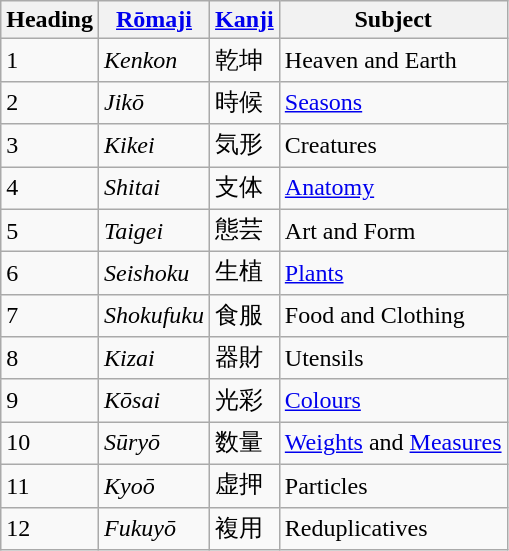<table class="wikitable">
<tr>
<th>Heading</th>
<th><a href='#'>Rōmaji</a></th>
<th><a href='#'>Kanji</a></th>
<th>Subject</th>
</tr>
<tr>
<td>1</td>
<td><em>Kenkon</em></td>
<td>乾坤</td>
<td>Heaven and Earth</td>
</tr>
<tr>
<td>2</td>
<td><em>Jikō</em></td>
<td>時候</td>
<td><a href='#'>Seasons</a></td>
</tr>
<tr>
<td>3</td>
<td><em>Kikei</em></td>
<td>気形</td>
<td>Creatures</td>
</tr>
<tr>
<td>4</td>
<td><em>Shitai</em></td>
<td>支体</td>
<td><a href='#'>Anatomy</a></td>
</tr>
<tr>
<td>5</td>
<td><em>Taigei</em></td>
<td>態芸</td>
<td>Art and Form</td>
</tr>
<tr>
<td>6</td>
<td><em>Seishoku</em></td>
<td>生植</td>
<td><a href='#'>Plants</a></td>
</tr>
<tr>
<td>7</td>
<td><em>Shokufuku</em></td>
<td>食服</td>
<td>Food and Clothing</td>
</tr>
<tr>
<td>8</td>
<td><em>Kizai</em></td>
<td>器財</td>
<td>Utensils</td>
</tr>
<tr>
<td>9</td>
<td><em>Kōsai</em></td>
<td>光彩</td>
<td><a href='#'>Colours</a></td>
</tr>
<tr>
<td>10</td>
<td><em>Sūryō</em></td>
<td>数量</td>
<td><a href='#'>Weights</a> and <a href='#'>Measures</a></td>
</tr>
<tr>
<td>11</td>
<td><em>Kyoō</em></td>
<td>虚押</td>
<td>Particles</td>
</tr>
<tr>
<td>12</td>
<td><em>Fukuyō</em></td>
<td>複用</td>
<td>Reduplicatives</td>
</tr>
</table>
